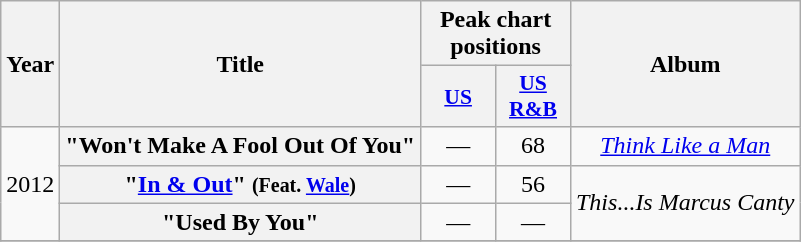<table class="wikitable plainrowheaders" style="text-align:center;">
<tr>
<th scope="col" rowspan="2">Year</th>
<th scope="col" rowspan="2">Title</th>
<th scope="col" colspan="2">Peak chart positions</th>
<th scope="col" rowspan="2">Album</th>
</tr>
<tr>
<th scope="col" style="width:3em;font-size:90%;"><a href='#'>US</a></th>
<th scope="col" style="width:3em;font-size:90%;"><a href='#'>US<br>R&B</a></th>
</tr>
<tr>
<td rowspan="3">2012</td>
<th scope="row">"Won't Make A Fool Out Of You"</th>
<td>—</td>
<td>68</td>
<td><em><a href='#'>Think Like a Man</a></em></td>
</tr>
<tr>
<th scope="row">"<a href='#'>In & Out</a>" <small>(Feat. <a href='#'>Wale</a>)</small></th>
<td>—</td>
<td>56</td>
<td rowspan="2"><em>This...Is Marcus Canty</em></td>
</tr>
<tr>
<th scope="row">"Used By You"</th>
<td>—</td>
<td>—</td>
</tr>
<tr>
</tr>
</table>
